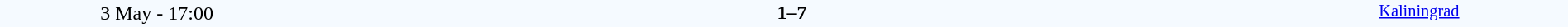<table style="width: 100%; background:#F5FAFF;" cellspacing="0">
<tr>
<td align=center rowspan=3 width=20%>3 May - 17:00</td>
</tr>
<tr>
<td width=24% align=right></td>
<td align=center width=13%><strong>1–7</strong></td>
<td width=24%></td>
<td style=font-size:85% rowspan=3 valign=top align=center><a href='#'>Kaliningrad</a></td>
</tr>
<tr style=font-size:85%>
<td align=right valign=top></td>
<td></td>
<td></td>
</tr>
</table>
